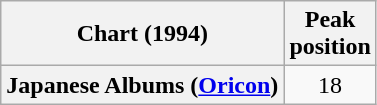<table class="wikitable plainrowheaders" style="text-align:center">
<tr>
<th scope="col">Chart (1994)</th>
<th scope="col">Peak<br> position</th>
</tr>
<tr>
<th scope="row">Japanese Albums (<a href='#'>Oricon</a>)</th>
<td>18</td>
</tr>
</table>
